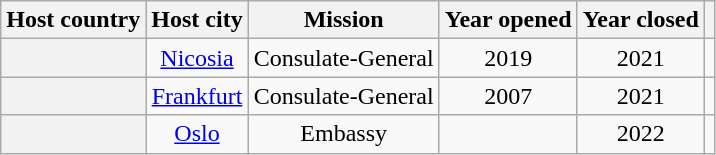<table class="wikitable plainrowheaders" style="text-align:center;">
<tr>
<th scope="col">Host country</th>
<th scope="col">Host city</th>
<th scope="col">Mission</th>
<th scope="col">Year opened</th>
<th scope="col">Year closed</th>
<th scope="col"></th>
</tr>
<tr>
<th scope="row"></th>
<td><a href='#'>Nicosia</a></td>
<td>Consulate-General</td>
<td>2019</td>
<td>2021</td>
<td></td>
</tr>
<tr>
<th scope="row"></th>
<td><a href='#'>Frankfurt</a></td>
<td>Consulate-General</td>
<td>2007</td>
<td>2021</td>
<td></td>
</tr>
<tr>
<th scope="row"></th>
<td><a href='#'>Oslo</a></td>
<td>Embassy</td>
<td></td>
<td>2022</td>
<td></td>
</tr>
</table>
